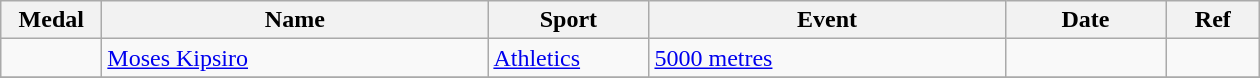<table class="wikitable sortable" style="font-size:100%">
<tr>
<th width="60">Medal</th>
<th width="250">Name</th>
<th width="100">Sport</th>
<th width="230">Event</th>
<th width="100">Date</th>
<th width="55">Ref</th>
</tr>
<tr>
<td></td>
<td><a href='#'>Moses Kipsiro</a></td>
<td><a href='#'>Athletics</a></td>
<td><a href='#'>5000 metres</a></td>
<td></td>
<td></td>
</tr>
<tr>
</tr>
</table>
